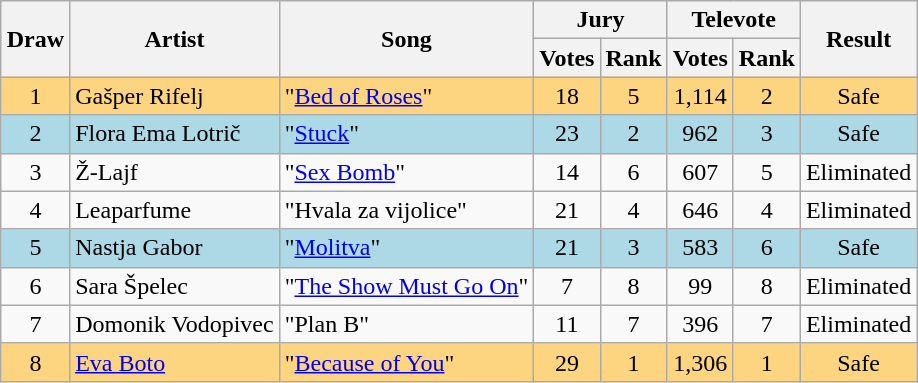<table class="sortable wikitable" style="margin: 1em auto 1em auto; text-align:center;">
<tr>
<th rowspan="2">Draw</th>
<th rowspan="2">Artist</th>
<th rowspan="2">Song </th>
<th colspan="2">Jury</th>
<th colspan="2">Televote</th>
<th rowspan="2">Result</th>
</tr>
<tr>
<th>Votes</th>
<th>Rank</th>
<th>Votes</th>
<th>Rank</th>
</tr>
<tr style="background:#fdd581;">
<td>1</td>
<td align="left">Gašper Rifelj</td>
<td align="left">"<a href='#'>Bed of Roses</a>" </td>
<td>18</td>
<td>5</td>
<td>1,114</td>
<td>2</td>
<td>Safe</td>
</tr>
<tr style="background:lightblue;">
<td>2</td>
<td align="left">Flora Ema Lotrič</td>
<td align="left">"<a href='#'>Stuck</a>" </td>
<td>23</td>
<td>2</td>
<td>962</td>
<td>3</td>
<td>Safe</td>
</tr>
<tr>
<td>3</td>
<td align="left">Ž-Lajf</td>
<td align="left">"<a href='#'>Sex Bomb</a>" </td>
<td>14</td>
<td>6</td>
<td>607</td>
<td>5</td>
<td>Eliminated</td>
</tr>
<tr>
<td>4</td>
<td align="left">Leaparfume</td>
<td align="left">"Hvala za vijolice" </td>
<td>21</td>
<td>4</td>
<td>646</td>
<td>4</td>
<td>Eliminated</td>
</tr>
<tr style="background:lightblue;">
<td>5</td>
<td align="left">Nastja Gabor</td>
<td align="left">"<a href='#'>Molitva</a>" </td>
<td>21</td>
<td>3</td>
<td>583</td>
<td>6</td>
<td>Safe</td>
</tr>
<tr>
<td>6</td>
<td align="left">Sara Špelec</td>
<td align="left">"<a href='#'>The Show Must Go On</a>" </td>
<td>7</td>
<td>8</td>
<td>99</td>
<td>8</td>
<td>Eliminated</td>
</tr>
<tr>
<td>7</td>
<td align="left">Domonik Vodopivec</td>
<td align="left">"Plan B" </td>
<td>11</td>
<td>7</td>
<td>396</td>
<td>7</td>
<td>Eliminated</td>
</tr>
<tr style="background:#fdd581;">
<td>8</td>
<td align="left"><a href='#'>Eva Boto</a></td>
<td align="left">"<a href='#'>Because of You</a>" </td>
<td>29</td>
<td>1</td>
<td>1,306</td>
<td>1</td>
<td>Safe</td>
</tr>
</table>
